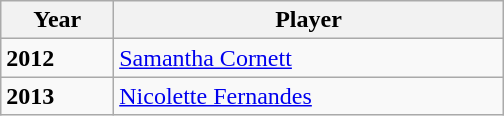<table class=wikitable style="width:21em; float:left; margin-right:1em">
<tr>
<th>Year</th>
<th>Player</th>
</tr>
<tr>
<td><strong>2012</strong></td>
<td> <a href='#'>Samantha Cornett</a></td>
</tr>
<tr>
<td><strong>2013</strong></td>
<td> <a href='#'>Nicolette Fernandes</a></td>
</tr>
</table>
